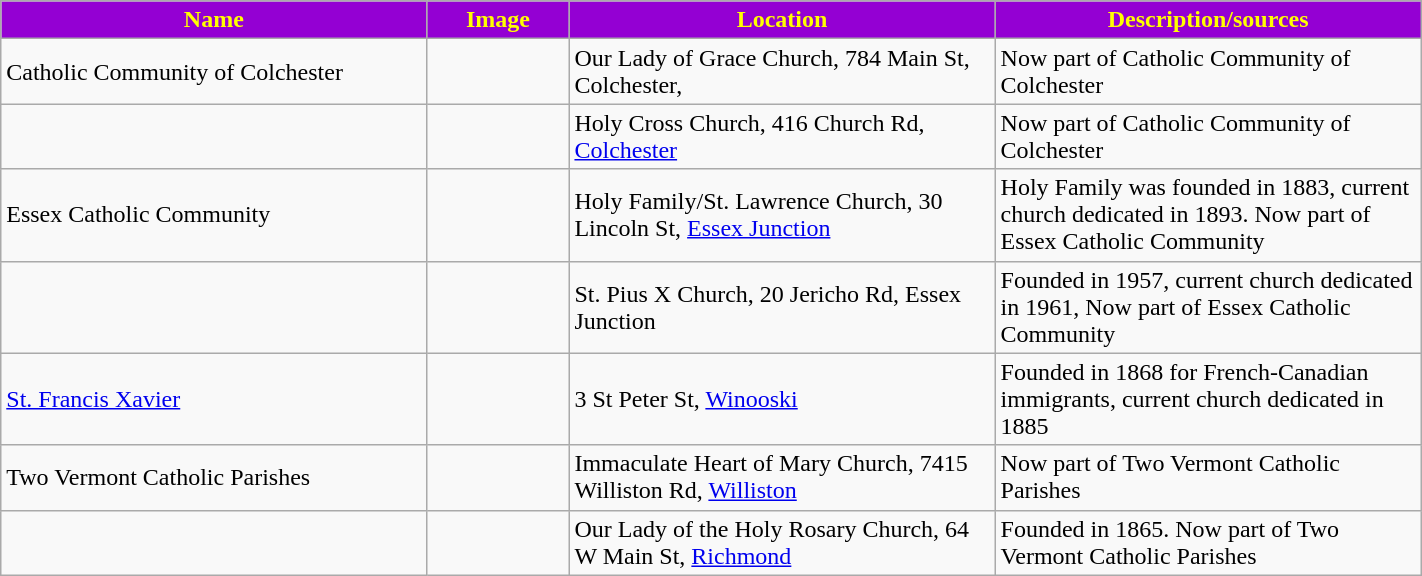<table class="wikitable sortable" style="width:75%">
<tr>
<th style="background:darkviolet; color:yellow;" width="30%"><strong>Name</strong></th>
<th style="background:darkviolet; color:yellow;" width="10%"><strong>Image</strong></th>
<th style="background:darkviolet; color:yellow;" width="30%"><strong>Location</strong></th>
<th style="background:darkviolet; color:yellow;" width="30%"><strong>Description/sources</strong></th>
</tr>
<tr>
<td>Catholic Community of Colchester</td>
<td></td>
<td>Our Lady of Grace Church, 784 Main St, Colchester,</td>
<td>Now part of Catholic Community of Colchester</td>
</tr>
<tr>
<td></td>
<td></td>
<td>Holy Cross Church, 416 Church Rd, <a href='#'>Colchester</a></td>
<td>Now part of Catholic Community of Colchester</td>
</tr>
<tr>
<td>Essex Catholic Community</td>
<td></td>
<td>Holy Family/St. Lawrence Church, 30 Lincoln St, <a href='#'>Essex Junction</a></td>
<td>Holy Family was founded in 1883, current church dedicated in 1893. Now part of Essex Catholic Community</td>
</tr>
<tr>
<td></td>
<td></td>
<td>St. Pius X Church, 20 Jericho Rd, Essex Junction</td>
<td>Founded in 1957, current church dedicated in 1961, Now part of Essex Catholic Community</td>
</tr>
<tr>
<td><a href='#'>St. Francis Xavier</a></td>
<td></td>
<td>3 St Peter St, <a href='#'>Winooski</a></td>
<td>Founded in 1868 for French-Canadian immigrants, current church dedicated in 1885</td>
</tr>
<tr>
<td>Two Vermont Catholic Parishes</td>
<td></td>
<td>Immaculate Heart of Mary Church, 7415 Williston Rd, <a href='#'>Williston</a></td>
<td>Now part of Two Vermont Catholic Parishes</td>
</tr>
<tr>
<td></td>
<td></td>
<td>Our Lady of the Holy Rosary Church, 64 W Main St,  <a href='#'>Richmond</a></td>
<td>Founded in 1865. Now part of Two Vermont Catholic Parishes</td>
</tr>
</table>
